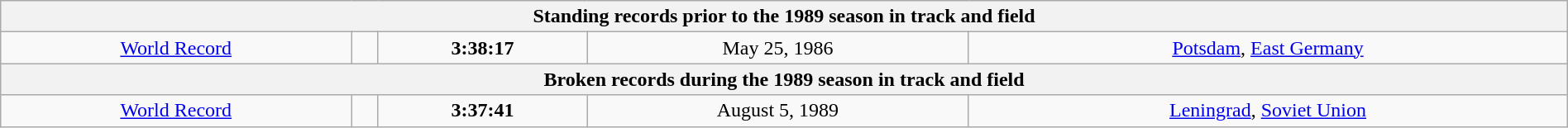<table class="wikitable" style="text-align:center; width:100%">
<tr>
<th colspan="5">Standing records prior to the 1989 season in track and field</th>
</tr>
<tr>
<td><a href='#'>World Record</a></td>
<td></td>
<td><strong>3:38:17</strong></td>
<td>May 25, 1986</td>
<td> <a href='#'>Potsdam</a>, <a href='#'>East Germany</a></td>
</tr>
<tr>
<th colspan="5">Broken records during the 1989 season in track and field</th>
</tr>
<tr>
<td><a href='#'>World Record</a></td>
<td></td>
<td><strong>3:37:41</strong></td>
<td>August 5, 1989</td>
<td> <a href='#'>Leningrad</a>, <a href='#'>Soviet Union</a></td>
</tr>
</table>
